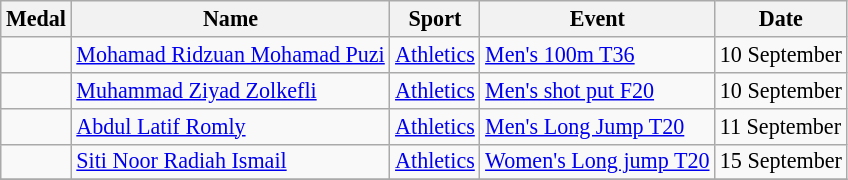<table class="wikitable sortable" style="font-size:92%">
<tr>
<th>Medal</th>
<th>Name</th>
<th>Sport</th>
<th>Event</th>
<th>Date</th>
</tr>
<tr>
<td></td>
<td><a href='#'>Mohamad Ridzuan Mohamad Puzi</a></td>
<td><a href='#'>Athletics</a></td>
<td><a href='#'>Men's 100m T36</a></td>
<td>10 September</td>
</tr>
<tr>
<td></td>
<td><a href='#'>Muhammad Ziyad Zolkefli</a></td>
<td><a href='#'>Athletics</a></td>
<td><a href='#'>Men's shot put F20</a></td>
<td>10 September</td>
</tr>
<tr>
<td></td>
<td><a href='#'>Abdul Latif Romly</a></td>
<td><a href='#'>Athletics</a></td>
<td><a href='#'>Men's Long Jump T20</a></td>
<td>11 September</td>
</tr>
<tr>
<td></td>
<td><a href='#'>Siti Noor Radiah Ismail</a></td>
<td><a href='#'>Athletics</a></td>
<td><a href='#'>Women's Long jump T20</a></td>
<td>15 September</td>
</tr>
<tr>
</tr>
</table>
